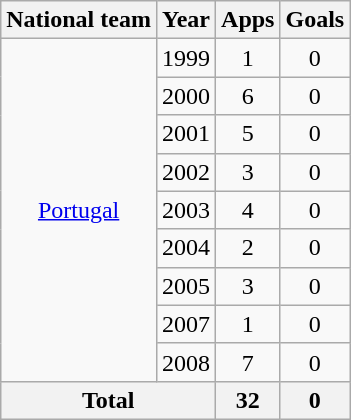<table class="wikitable" style="text-align: center">
<tr>
<th>National team</th>
<th>Year</th>
<th>Apps</th>
<th>Goals</th>
</tr>
<tr>
<td rowspan="9"><a href='#'>Portugal</a></td>
<td>1999</td>
<td>1</td>
<td>0</td>
</tr>
<tr>
<td>2000</td>
<td>6</td>
<td>0</td>
</tr>
<tr>
<td>2001</td>
<td>5</td>
<td>0</td>
</tr>
<tr>
<td>2002</td>
<td>3</td>
<td>0</td>
</tr>
<tr>
<td>2003</td>
<td>4</td>
<td>0</td>
</tr>
<tr>
<td>2004</td>
<td>2</td>
<td>0</td>
</tr>
<tr>
<td>2005</td>
<td>3</td>
<td>0</td>
</tr>
<tr>
<td>2007</td>
<td>1</td>
<td>0</td>
</tr>
<tr>
<td>2008</td>
<td>7</td>
<td>0</td>
</tr>
<tr>
<th colspan=2>Total</th>
<th>32</th>
<th>0</th>
</tr>
</table>
